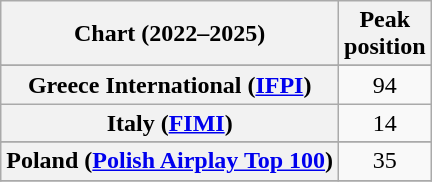<table class="wikitable sortable plainrowheaders" style="text-align:center">
<tr>
<th scope="col">Chart (2022–2025)</th>
<th scope="col">Peak<br>position</th>
</tr>
<tr>
</tr>
<tr>
</tr>
<tr>
</tr>
<tr>
<th scope="row">Greece International (<a href='#'>IFPI</a>)</th>
<td>94</td>
</tr>
<tr>
<th scope="row">Italy (<a href='#'>FIMI</a>)</th>
<td>14</td>
</tr>
<tr>
</tr>
<tr>
<th scope="row">Poland (<a href='#'>Polish Airplay Top 100</a>)</th>
<td>35</td>
</tr>
<tr>
</tr>
</table>
